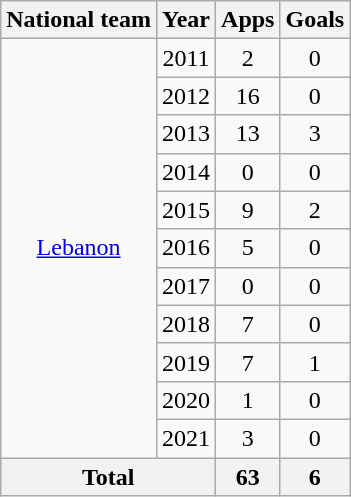<table class="wikitable" style="text-align:center">
<tr>
<th>National team</th>
<th>Year</th>
<th>Apps</th>
<th>Goals</th>
</tr>
<tr>
<td rowspan="11"><a href='#'>Lebanon</a></td>
<td>2011</td>
<td>2</td>
<td>0</td>
</tr>
<tr>
<td>2012</td>
<td>16</td>
<td>0</td>
</tr>
<tr>
<td>2013</td>
<td>13</td>
<td>3</td>
</tr>
<tr>
<td>2014</td>
<td>0</td>
<td>0</td>
</tr>
<tr>
<td>2015</td>
<td>9</td>
<td>2</td>
</tr>
<tr>
<td>2016</td>
<td>5</td>
<td>0</td>
</tr>
<tr>
<td>2017</td>
<td>0</td>
<td>0</td>
</tr>
<tr>
<td>2018</td>
<td>7</td>
<td>0</td>
</tr>
<tr>
<td>2019</td>
<td>7</td>
<td>1</td>
</tr>
<tr>
<td>2020</td>
<td>1</td>
<td>0</td>
</tr>
<tr>
<td>2021</td>
<td>3</td>
<td>0</td>
</tr>
<tr>
<th colspan="2">Total</th>
<th>63</th>
<th>6</th>
</tr>
</table>
